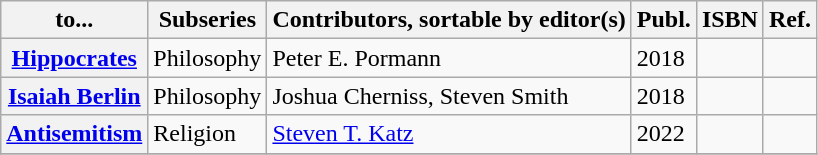<table class="wikitable sortable">
<tr>
<th>to...</th>
<th>Subseries</th>
<th>Contributors, sortable by editor(s)</th>
<th>Publ.</th>
<th>ISBN</th>
<th class="unsortable">Ref.</th>
</tr>
<tr>
<th><a href='#'>Hippocrates</a></th>
<td>Philosophy</td>
<td>Peter E. Pormann</td>
<td>2018</td>
<td></td>
<td></td>
</tr>
<tr>
<th><a href='#'>Isaiah Berlin</a></th>
<td>Philosophy</td>
<td>Joshua Cherniss, Steven Smith</td>
<td>2018</td>
<td></td>
<td></td>
</tr>
<tr>
<th><a href='#'>Antisemitism</a></th>
<td>Religion</td>
<td><a href='#'>Steven T. Katz</a></td>
<td>2022</td>
<td></td>
<td></td>
</tr>
<tr>
</tr>
</table>
